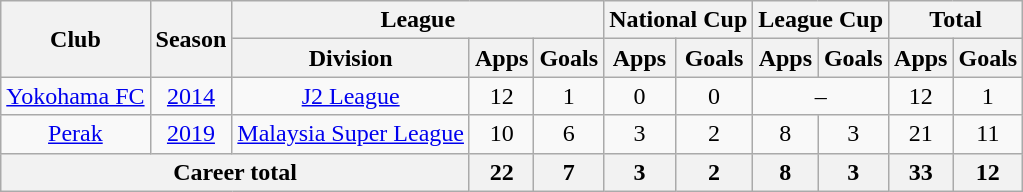<table class="wikitable" style="text-align:center">
<tr>
<th rowspan="2">Club</th>
<th rowspan="2">Season</th>
<th colspan="3">League</th>
<th colspan="2">National Cup</th>
<th colspan="2">League Cup</th>
<th colspan="2">Total</th>
</tr>
<tr>
<th>Division</th>
<th>Apps</th>
<th>Goals</th>
<th>Apps</th>
<th>Goals</th>
<th>Apps</th>
<th>Goals</th>
<th>Apps</th>
<th>Goals</th>
</tr>
<tr>
<td><a href='#'>Yokohama FC</a></td>
<td><a href='#'>2014</a></td>
<td><a href='#'>J2 League</a></td>
<td>12</td>
<td>1</td>
<td>0</td>
<td>0</td>
<td colspan="2">–</td>
<td>12</td>
<td>1</td>
</tr>
<tr>
<td><a href='#'>Perak</a></td>
<td><a href='#'>2019</a></td>
<td><a href='#'>Malaysia Super League</a></td>
<td>10</td>
<td>6</td>
<td>3</td>
<td>2</td>
<td>8</td>
<td>3</td>
<td>21</td>
<td>11</td>
</tr>
<tr>
<th colspan="3">Career total</th>
<th>22</th>
<th>7</th>
<th>3</th>
<th>2</th>
<th>8</th>
<th>3</th>
<th>33</th>
<th>12</th>
</tr>
</table>
